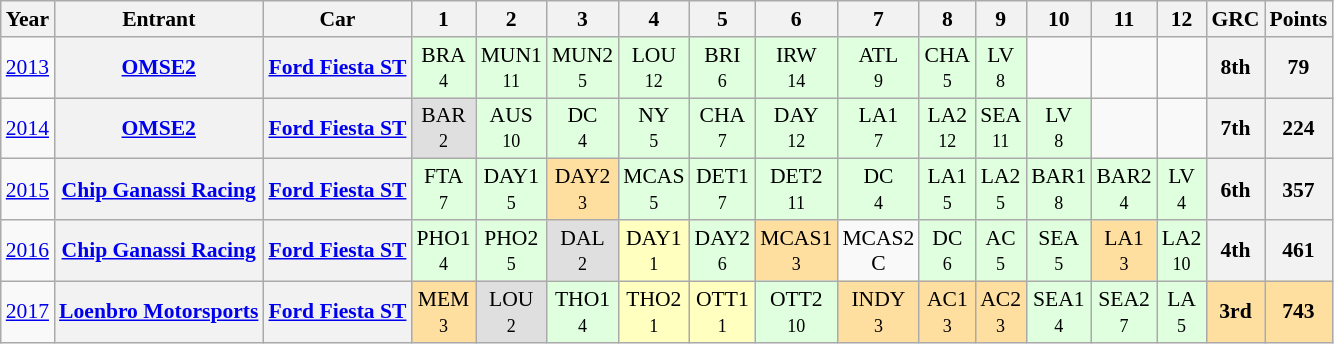<table class="wikitable" border="1" style="text-align:center; font-size:90%;">
<tr>
<th>Year</th>
<th>Entrant</th>
<th>Car</th>
<th>1</th>
<th>2</th>
<th>3</th>
<th>4</th>
<th>5</th>
<th>6</th>
<th>7</th>
<th>8</th>
<th>9</th>
<th>10</th>
<th>11</th>
<th>12</th>
<th>GRC</th>
<th>Points</th>
</tr>
<tr>
<td><a href='#'>2013</a></td>
<th><a href='#'>OMSE2</a></th>
<th><a href='#'>Ford Fiesta ST</a></th>
<td style="background:#DFFFDF;">BRA<br><small>4</small></td>
<td style="background:#DFFFDF;">MUN1<br><small>11</small></td>
<td style="background:#DFFFDF;">MUN2<br><small>5</small></td>
<td style="background:#DFFFDF;">LOU<br><small>12</small></td>
<td style="background:#DFFFDF;">BRI<br><small>6</small></td>
<td style="background:#DFFFDF;">IRW<br><small>14</small></td>
<td style="background:#DFFFDF;">ATL<br><small>9</small></td>
<td style="background:#DFFFDF;">CHA<br><small>5</small></td>
<td style="background:#DFFFDF;">LV<br><small>8</small></td>
<td></td>
<td></td>
<td></td>
<th>8th</th>
<th>79</th>
</tr>
<tr>
<td><a href='#'>2014</a></td>
<th><a href='#'>OMSE2</a></th>
<th><a href='#'>Ford Fiesta ST</a></th>
<td style="background:#DFDFDF;">BAR<br><small>2</small></td>
<td style="background:#DFFFDF;">AUS<br><small>10</small></td>
<td style="background:#DFFFDF;">DC<br><small>4</small></td>
<td style="background:#DFFFDF;">NY<br><small>5</small></td>
<td style="background:#DFFFDF;">CHA<br><small>7</small></td>
<td style="background:#DFFFDF;">DAY<br><small>12</small></td>
<td style="background:#DFFFDF;">LA1<br><small>7</small></td>
<td style="background:#DFFFDF;">LA2<br><small>12</small></td>
<td style="background:#DFFFDF;">SEA<br><small>11</small></td>
<td style="background:#DFFFDF;">LV<br><small>8</small></td>
<td></td>
<td></td>
<th>7th</th>
<th>224</th>
</tr>
<tr>
<td><a href='#'>2015</a></td>
<th><a href='#'>Chip Ganassi Racing</a></th>
<th><a href='#'>Ford Fiesta ST</a></th>
<td style="background:#DFFFDF;">FTA<br><small>7</small></td>
<td style="background:#DFFFDF;">DAY1<br><small>5</small></td>
<td style="background:#FFDF9F;">DAY2<br><small>3</small></td>
<td style="background:#DFFFDF;">MCAS<br><small>5</small></td>
<td style="background:#DFFFDF;">DET1<br><small>7</small></td>
<td style="background:#DFFFDF;">DET2<br><small>11</small></td>
<td style="background:#DFFFDF;">DC<br><small>4</small></td>
<td style="background:#DFFFDF;">LA1<br><small>5</small></td>
<td style="background:#DFFFDF;">LA2<br><small>5</small></td>
<td style="background:#DFFFDF;">BAR1<br><small>8</small></td>
<td style="background:#DFFFDF;">BAR2<br><small>4</small></td>
<td style="background:#DFFFDF;">LV<br><small>4</small></td>
<th>6th</th>
<th>357</th>
</tr>
<tr>
<td><a href='#'>2016</a></td>
<th><a href='#'>Chip Ganassi Racing</a></th>
<th><a href='#'>Ford Fiesta ST</a></th>
<td style="background:#DFFFDF;">PHO1<br><small>4</small></td>
<td style="background:#DFFFDF;">PHO2<br><small>5</small></td>
<td style="background:#DFDFDF;">DAL<br><small>2</small></td>
<td style="background:#FFFFBF;">DAY1<br><small>1</small></td>
<td style="background:#DFFFDF;">DAY2<br><small>6</small></td>
<td style="background:#FFDF9F;">MCAS1<br><small>3</small></td>
<td>MCAS2<br>C<br></td>
<td style="background:#DFFFDF;">DC<br><small>6</small></td>
<td style="background:#DFFFDF;">AC<br><small>5</small></td>
<td style="background:#DFFFDF;">SEA<br><small>5</small></td>
<td style="background:#FFDF9F;">LA1<br><small>3</small></td>
<td style="background:#DFFFDF;">LA2<br><small>10</small></td>
<th>4th</th>
<th>461</th>
</tr>
<tr>
<td><a href='#'>2017</a></td>
<th><a href='#'>Loenbro Motorsports</a></th>
<th><a href='#'>Ford Fiesta ST</a></th>
<td style="background:#FFDF9F;">MEM<br><small>3</small></td>
<td style="background:#DFDFDF;">LOU<br><small>2</small></td>
<td style="background:#DFFFDF;">THO1<br><small>4</small></td>
<td style="background:#FFFFBF;">THO2<br><small>1</small></td>
<td style="background:#FFFFBF;">OTT1<br><small>1</small></td>
<td style="background:#DFFFDF;">OTT2<br><small>10</small></td>
<td style="background:#FFDF9F;">INDY<br><small>3</small></td>
<td style="background:#FFDF9F;">AC1<br><small>3</small></td>
<td style="background:#FFDF9F;">AC2<br><small>3</small></td>
<td style="background:#DFFFDF;">SEA1<br><small>4</small></td>
<td style="background:#DFFFDF;">SEA2<br><small>7</small></td>
<td style="background:#DFFFDF;">LA<br><small>5</small></td>
<th style="background:#FFDF9F;">3rd</th>
<th style="background:#FFDF9F;">743</th>
</tr>
</table>
